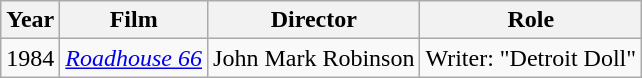<table class="wikitable">
<tr>
<th>Year</th>
<th>Film</th>
<th>Director</th>
<th>Role</th>
</tr>
<tr>
<td>1984</td>
<td><em><a href='#'>Roadhouse 66</a></em></td>
<td>John Mark Robinson</td>
<td>Writer: "Detroit Doll"</td>
</tr>
</table>
